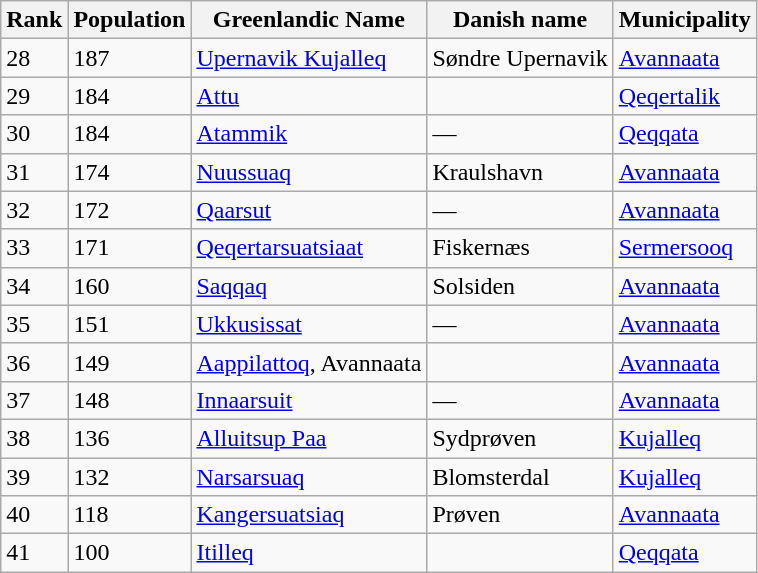<table class="sortable wikitable">
<tr>
<th>Rank</th>
<th>Population</th>
<th>Greenlandic Name</th>
<th>Danish name</th>
<th>Municipality</th>
</tr>
<tr>
<td>28</td>
<td>187</td>
<td><a href='#'>Upernavik Kujalleq</a></td>
<td>Søndre Upernavik</td>
<td><a href='#'>Avannaata</a></td>
</tr>
<tr>
<td>29</td>
<td>184</td>
<td><a href='#'>Attu</a></td>
<td></td>
<td><a href='#'>Qeqertalik</a></td>
</tr>
<tr>
<td>30</td>
<td>184</td>
<td><a href='#'>Atammik</a></td>
<td>—</td>
<td><a href='#'>Qeqqata</a></td>
</tr>
<tr>
<td>31</td>
<td>174</td>
<td><a href='#'>Nuussuaq</a></td>
<td>Kraulshavn</td>
<td><a href='#'>Avannaata</a></td>
</tr>
<tr>
<td>32</td>
<td>172</td>
<td><a href='#'>Qaarsut</a></td>
<td>—</td>
<td><a href='#'>Avannaata</a></td>
</tr>
<tr>
<td>33</td>
<td>171</td>
<td><a href='#'>Qeqertarsuatsiaat</a></td>
<td>Fiskernæs</td>
<td><a href='#'>Sermersooq</a></td>
</tr>
<tr>
<td>34</td>
<td>160</td>
<td><a href='#'>Saqqaq</a></td>
<td>Solsiden</td>
<td><a href='#'>Avannaata</a></td>
</tr>
<tr>
<td>35</td>
<td>151</td>
<td><a href='#'>Ukkusissat</a></td>
<td>—</td>
<td><a href='#'>Avannaata</a></td>
</tr>
<tr>
<td>36</td>
<td>149</td>
<td><a href='#'>Aappilattoq</a>, Avannaata</td>
<td></td>
<td><a href='#'>Avannaata</a></td>
</tr>
<tr>
<td>37</td>
<td>148</td>
<td><a href='#'>Innaarsuit</a></td>
<td>—</td>
<td><a href='#'>Avannaata</a></td>
</tr>
<tr>
<td>38</td>
<td>136</td>
<td><a href='#'>Alluitsup Paa</a></td>
<td>Sydprøven</td>
<td><a href='#'>Kujalleq</a></td>
</tr>
<tr>
<td>39</td>
<td>132</td>
<td><a href='#'>Narsarsuaq</a></td>
<td>Blomsterdal</td>
<td><a href='#'>Kujalleq</a></td>
</tr>
<tr>
<td>40</td>
<td>118</td>
<td><a href='#'>Kangersuatsiaq</a></td>
<td>Prøven</td>
<td><a href='#'>Avannaata</a></td>
</tr>
<tr>
<td>41</td>
<td>100</td>
<td><a href='#'>Itilleq</a></td>
<td></td>
<td><a href='#'>Qeqqata</a></td>
</tr>
</table>
